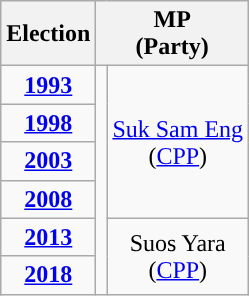<table class="wikitable" style="text-align:center">
<tr>
<th>Election</th>
<th colspan=2>MP<br>(Party)</th>
</tr>
<tr>
<td><strong><a href='#'>1993</a></strong></td>
<td rowspan=6; style="background-color: "></td>
<td rowspan=4><a href='#'>Suk Sam Eng</a><br>(<a href='#'>CPP</a>)</td>
</tr>
<tr>
<td><strong><a href='#'>1998</a></strong></td>
</tr>
<tr>
<td><strong><a href='#'>2003</a></strong></td>
</tr>
<tr>
<td><strong><a href='#'>2008</a></strong></td>
</tr>
<tr>
<td><strong><a href='#'>2013</a></strong></td>
<td rowspan=2>Suos Yara<br>(<a href='#'>CPP</a>)</td>
</tr>
<tr>
<td><strong><a href='#'>2018</a></strong></td>
</tr>
</table>
